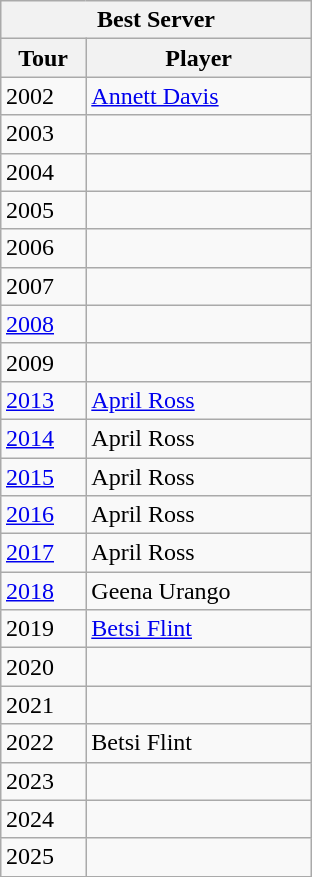<table class="wikitable" style="margin:0.5em auto;width=480;font-size:100%">
<tr>
<th width=200 colspan=2>Best Server</th>
</tr>
<tr>
<th width=30>Tour</th>
<th width=100>Player</th>
</tr>
<tr>
<td>2002</td>
<td><a href='#'>Annett Davis</a></td>
</tr>
<tr>
<td>2003</td>
<td></td>
</tr>
<tr>
<td>2004</td>
<td></td>
</tr>
<tr>
<td>2005</td>
<td></td>
</tr>
<tr>
<td>2006</td>
<td></td>
</tr>
<tr>
<td>2007</td>
<td></td>
</tr>
<tr>
<td><a href='#'>2008</a></td>
<td></td>
</tr>
<tr>
<td>2009</td>
<td></td>
</tr>
<tr>
<td><a href='#'>2013</a></td>
<td><a href='#'>April Ross</a></td>
</tr>
<tr>
<td><a href='#'>2014</a></td>
<td>April Ross</td>
</tr>
<tr>
<td><a href='#'>2015</a></td>
<td>April Ross</td>
</tr>
<tr>
<td><a href='#'>2016</a></td>
<td>April Ross</td>
</tr>
<tr>
<td><a href='#'>2017</a></td>
<td>April Ross</td>
</tr>
<tr>
<td><a href='#'>2018</a></td>
<td>Geena Urango</td>
</tr>
<tr>
<td 2019 AVP Pro Beach Volleyball Tour>2019</td>
<td><a href='#'>Betsi Flint</a></td>
</tr>
<tr>
<td>2020</td>
<td></td>
</tr>
<tr>
<td>2021</td>
<td></td>
</tr>
<tr>
<td>2022</td>
<td>Betsi Flint</td>
</tr>
<tr>
<td>2023</td>
<td></td>
</tr>
<tr>
<td>2024</td>
<td></td>
</tr>
<tr>
<td>2025</td>
<td></td>
</tr>
</table>
